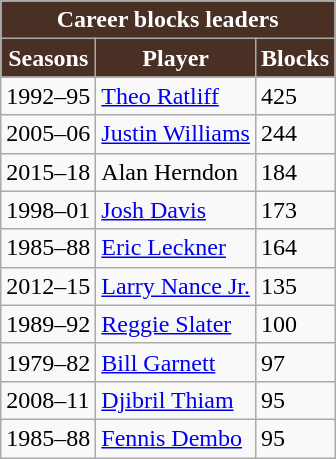<table class="wikitable" style="float:left; margin-right:1em">
<tr>
<th style="background:#492f24; color:white;" colspan=6>Career blocks leaders</th>
</tr>
<tr>
<th style="background:#492f24; color:white">Seasons</th>
<th style="background:#492f24; color:white">Player</th>
<th style="background:#492f24; color:white">Blocks</th>
</tr>
<tr>
<td>1992–95</td>
<td><a href='#'>Theo Ratliff</a></td>
<td>425</td>
</tr>
<tr>
<td>2005–06</td>
<td><a href='#'>Justin Williams</a></td>
<td>244</td>
</tr>
<tr>
<td>2015–18</td>
<td>Alan Herndon</td>
<td>184</td>
</tr>
<tr>
<td>1998–01</td>
<td><a href='#'>Josh Davis</a></td>
<td>173</td>
</tr>
<tr>
<td>1985–88</td>
<td><a href='#'>Eric Leckner</a></td>
<td>164</td>
</tr>
<tr>
<td>2012–15</td>
<td><a href='#'>Larry Nance Jr.</a></td>
<td>135</td>
</tr>
<tr>
<td>1989–92</td>
<td><a href='#'>Reggie Slater</a></td>
<td>100</td>
</tr>
<tr>
<td>1979–82</td>
<td><a href='#'>Bill Garnett</a></td>
<td>97</td>
</tr>
<tr>
<td>2008–11</td>
<td><a href='#'>Djibril Thiam</a></td>
<td>95</td>
</tr>
<tr>
<td>1985–88</td>
<td><a href='#'>Fennis Dembo</a></td>
<td>95</td>
</tr>
</table>
